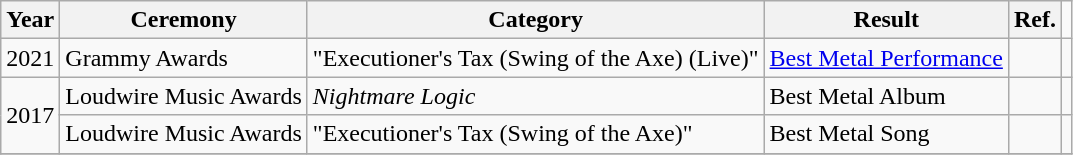<table class="wikitable">
<tr>
<th>Year</th>
<th>Ceremony</th>
<th>Category</th>
<th>Result</th>
<th>Ref.</th>
</tr>
<tr>
<td rowspan="1">2021</td>
<td>Grammy Awards</td>
<td>"Executioner's Tax (Swing of the Axe) (Live)"</td>
<td><a href='#'>Best Metal Performance</a></td>
<td></td>
<td style="text-align:center;"></td>
</tr>
<tr>
<td rowspan="2">2017</td>
<td>Loudwire Music Awards</td>
<td><em>Nightmare Logic</em></td>
<td>Best Metal Album</td>
<td></td>
<td style="text-align:center;"></td>
</tr>
<tr>
<td>Loudwire Music Awards</td>
<td>"Executioner's Tax (Swing of the Axe)"</td>
<td>Best Metal Song</td>
<td></td>
<td style="text-align:center;"></td>
</tr>
<tr>
</tr>
</table>
